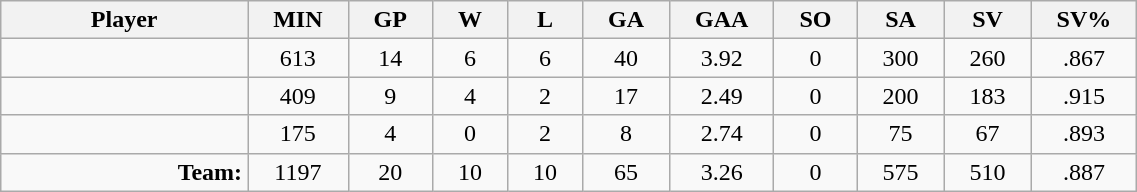<table class="wikitable sortable" width="60%">
<tr>
<th width="10%">Player</th>
<th width="3%" title="Minutes played">MIN</th>
<th width="3%" title="Games played in">GP</th>
<th width="3%" title="Wins">W</th>
<th width="3%" title="Losses">L</th>
<th width="3%" title="Goals against">GA</th>
<th width="3%" title="Goals against average">GAA</th>
<th width="3%" title="Shut-outs">SO</th>
<th width="3%" title="Shots against">SA</th>
<th width="3%" title="Shots saved">SV</th>
<th width="3%" title="Save percentage">SV%</th>
</tr>
<tr align="center">
<td align="right"></td>
<td>613</td>
<td>14</td>
<td>6</td>
<td>6</td>
<td>40</td>
<td>3.92</td>
<td>0</td>
<td>300</td>
<td>260</td>
<td>.867</td>
</tr>
<tr align="center">
<td align="right"></td>
<td>409</td>
<td>9</td>
<td>4</td>
<td>2</td>
<td>17</td>
<td>2.49</td>
<td>0</td>
<td>200</td>
<td>183</td>
<td>.915</td>
</tr>
<tr align="center">
<td align="right"></td>
<td>175</td>
<td>4</td>
<td>0</td>
<td>2</td>
<td>8</td>
<td>2.74</td>
<td>0</td>
<td>75</td>
<td>67</td>
<td>.893</td>
</tr>
<tr align="center">
<td align="right"><strong>Team:</strong></td>
<td>1197</td>
<td>20</td>
<td>10</td>
<td>10</td>
<td>65</td>
<td>3.26</td>
<td>0</td>
<td>575</td>
<td>510</td>
<td>.887</td>
</tr>
</table>
